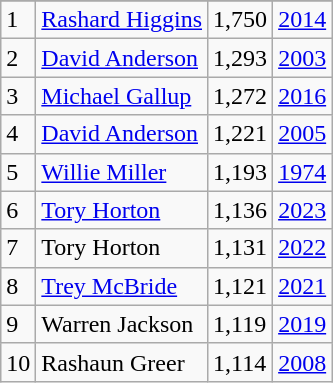<table class="wikitable">
<tr>
</tr>
<tr>
<td>1</td>
<td><a href='#'>Rashard Higgins</a></td>
<td>1,750</td>
<td><a href='#'>2014</a></td>
</tr>
<tr>
<td>2</td>
<td><a href='#'>David Anderson</a></td>
<td>1,293</td>
<td><a href='#'>2003</a></td>
</tr>
<tr>
<td>3</td>
<td><a href='#'>Michael Gallup</a></td>
<td>1,272</td>
<td><a href='#'>2016</a></td>
</tr>
<tr>
<td>4</td>
<td><a href='#'>David Anderson</a></td>
<td>1,221</td>
<td><a href='#'>2005</a></td>
</tr>
<tr>
<td>5</td>
<td><a href='#'>Willie Miller</a></td>
<td>1,193</td>
<td><a href='#'>1974</a></td>
</tr>
<tr>
<td>6</td>
<td><a href='#'>Tory Horton</a></td>
<td>1,136</td>
<td><a href='#'>2023</a></td>
</tr>
<tr>
<td>7</td>
<td>Tory Horton</td>
<td>1,131</td>
<td><a href='#'>2022</a></td>
</tr>
<tr>
<td>8</td>
<td><a href='#'>Trey McBride</a></td>
<td>1,121</td>
<td><a href='#'>2021</a></td>
</tr>
<tr>
<td>9</td>
<td>Warren Jackson</td>
<td>1,119</td>
<td><a href='#'>2019</a></td>
</tr>
<tr>
<td>10</td>
<td>Rashaun Greer</td>
<td>1,114</td>
<td><a href='#'>2008</a></td>
</tr>
</table>
